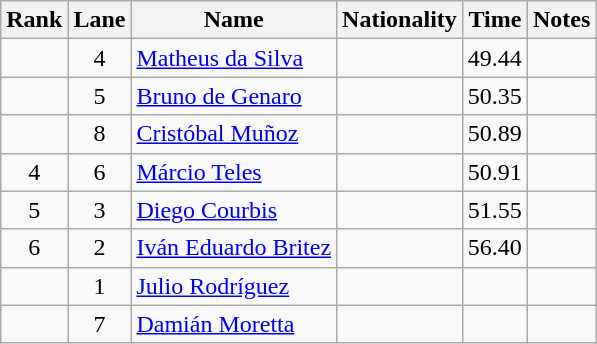<table class="wikitable sortable" style="text-align:center">
<tr>
<th>Rank</th>
<th>Lane</th>
<th>Name</th>
<th>Nationality</th>
<th>Time</th>
<th>Notes</th>
</tr>
<tr>
<td></td>
<td>4</td>
<td align=left><a href='#'>Matheus da Silva</a></td>
<td align=left></td>
<td>49.44</td>
<td></td>
</tr>
<tr>
<td></td>
<td>5</td>
<td align=left><a href='#'>Bruno de Genaro</a></td>
<td align=left></td>
<td>50.35</td>
<td></td>
</tr>
<tr>
<td></td>
<td>8</td>
<td align=left><a href='#'>Cristóbal Muñoz</a></td>
<td align=left></td>
<td>50.89</td>
<td></td>
</tr>
<tr>
<td>4</td>
<td>6</td>
<td align=left><a href='#'>Márcio Teles</a></td>
<td align=left></td>
<td>50.91</td>
<td></td>
</tr>
<tr>
<td>5</td>
<td>3</td>
<td align=left><a href='#'>Diego Courbis</a></td>
<td align=left></td>
<td>51.55</td>
<td></td>
</tr>
<tr>
<td>6</td>
<td>2</td>
<td align=left><a href='#'>Iván Eduardo Britez</a></td>
<td align=left></td>
<td>56.40</td>
<td></td>
</tr>
<tr>
<td></td>
<td>1</td>
<td align=left><a href='#'>Julio Rodríguez</a></td>
<td align=left></td>
<td></td>
<td></td>
</tr>
<tr>
<td></td>
<td>7</td>
<td align=left><a href='#'>Damián Moretta</a></td>
<td align=left></td>
<td></td>
<td></td>
</tr>
</table>
